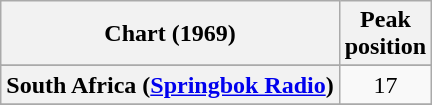<table class="wikitable sortable plainrowheaders" style="text-align:center">
<tr>
<th>Chart (1969)</th>
<th>Peak<br>position</th>
</tr>
<tr>
</tr>
<tr>
</tr>
<tr>
</tr>
<tr>
</tr>
<tr>
</tr>
<tr>
<th scope="row">South Africa (<a href='#'>Springbok Radio</a>)</th>
<td>17</td>
</tr>
<tr>
</tr>
</table>
